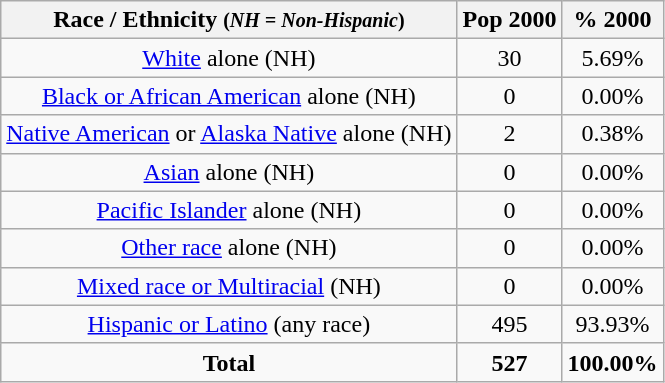<table class="wikitable" style="text-align:center;">
<tr>
<th>Race / Ethnicity <small>(<em>NH = Non-Hispanic</em>)</small></th>
<th>Pop 2000</th>
<th>% 2000</th>
</tr>
<tr>
<td><a href='#'>White</a> alone (NH)</td>
<td>30</td>
<td>5.69%</td>
</tr>
<tr>
<td><a href='#'>Black or African American</a> alone (NH)</td>
<td>0</td>
<td>0.00%</td>
</tr>
<tr>
<td><a href='#'>Native American</a> or <a href='#'>Alaska Native</a> alone (NH)</td>
<td>2</td>
<td>0.38%</td>
</tr>
<tr>
<td><a href='#'>Asian</a> alone (NH)</td>
<td>0</td>
<td>0.00%</td>
</tr>
<tr>
<td><a href='#'>Pacific Islander</a> alone (NH)</td>
<td>0</td>
<td>0.00%</td>
</tr>
<tr>
<td><a href='#'>Other race</a> alone (NH)</td>
<td>0</td>
<td>0.00%</td>
</tr>
<tr>
<td><a href='#'>Mixed race or Multiracial</a> (NH)</td>
<td>0</td>
<td>0.00%</td>
</tr>
<tr>
<td><a href='#'>Hispanic or Latino</a> (any race)</td>
<td>495</td>
<td>93.93%</td>
</tr>
<tr>
<td><strong>Total</strong></td>
<td><strong>527</strong></td>
<td><strong>100.00%</strong></td>
</tr>
</table>
